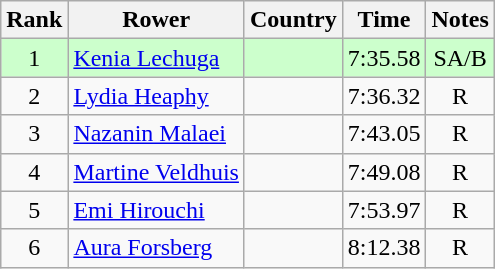<table class="wikitable" style="text-align:center">
<tr>
<th>Rank</th>
<th>Rower</th>
<th>Country</th>
<th>Time</th>
<th>Notes</th>
</tr>
<tr bgcolor=ccffcc>
<td>1</td>
<td align="left"><a href='#'>Kenia Lechuga</a></td>
<td align="left"></td>
<td>7:35.58</td>
<td>SA/B</td>
</tr>
<tr>
<td>2</td>
<td align="left"><a href='#'>Lydia Heaphy</a></td>
<td align="left"></td>
<td>7:36.32</td>
<td>R</td>
</tr>
<tr>
<td>3</td>
<td align="left"><a href='#'>Nazanin Malaei</a></td>
<td align="left"></td>
<td>7:43.05</td>
<td>R</td>
</tr>
<tr>
<td>4</td>
<td align="left"><a href='#'>Martine Veldhuis</a></td>
<td align="left"></td>
<td>7:49.08</td>
<td>R</td>
</tr>
<tr>
<td>5</td>
<td align="left"><a href='#'>Emi Hirouchi</a></td>
<td align="left"></td>
<td>7:53.97</td>
<td>R</td>
</tr>
<tr>
<td>6</td>
<td align="left"><a href='#'>Aura Forsberg</a></td>
<td align="left"></td>
<td>8:12.38</td>
<td>R</td>
</tr>
</table>
